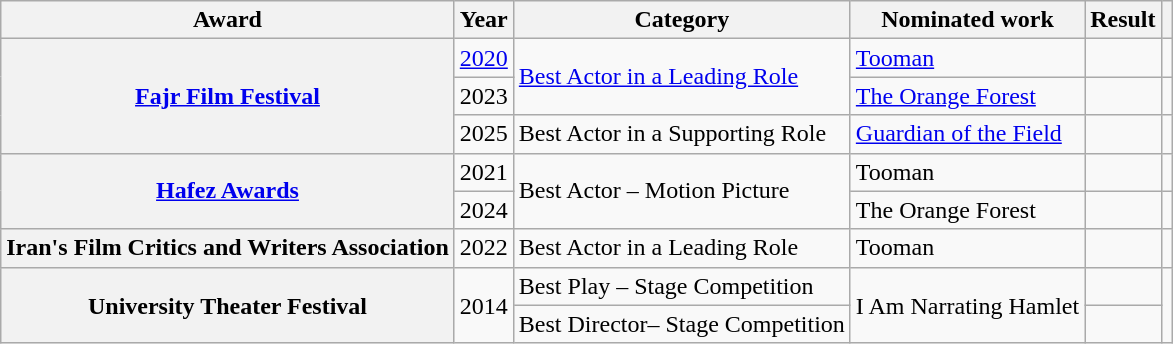<table class="wikitable sortable plainrowheaders">
<tr>
<th scope="col">Award</th>
<th scope="col">Year</th>
<th scope="col">Category</th>
<th scope="col">Nominated work</th>
<th scope="col">Result</th>
<th scope="col" class="unsortable"></th>
</tr>
<tr>
<th rowspan="3" scope="row"><a href='#'>Fajr Film Festival</a></th>
<td><a href='#'>2020</a></td>
<td rowspan="2"><a href='#'>Best Actor in a Leading Role</a></td>
<td><a href='#'>Tooman</a></td>
<td></td>
<td></td>
</tr>
<tr>
<td>2023</td>
<td><a href='#'>The Orange Forest</a></td>
<td></td>
<td></td>
</tr>
<tr>
<td>2025</td>
<td>Best Actor in a Supporting Role</td>
<td><a href='#'>Guardian of the Field</a></td>
<td></td>
<td></td>
</tr>
<tr>
<th rowspan="2" scope="row"><a href='#'>Hafez Awards</a></th>
<td>2021</td>
<td rowspan="2">Best Actor – Motion Picture</td>
<td>Tooman</td>
<td></td>
<td></td>
</tr>
<tr>
<td>2024</td>
<td>The Orange Forest</td>
<td></td>
<td></td>
</tr>
<tr>
<th scope="row">Iran's Film Critics and Writers Association</th>
<td>2022</td>
<td>Best Actor in a Leading Role</td>
<td>Tooman</td>
<td></td>
<td></td>
</tr>
<tr>
<th scope="row" rowspan="2">University Theater Festival</th>
<td rowspan="2">2014</td>
<td>Best Play – Stage Competition</td>
<td rowspan="2">I Am Narrating Hamlet</td>
<td></td>
<td rowspan="2"></td>
</tr>
<tr>
<td>Best Director– Stage Competition</td>
<td></td>
</tr>
</table>
